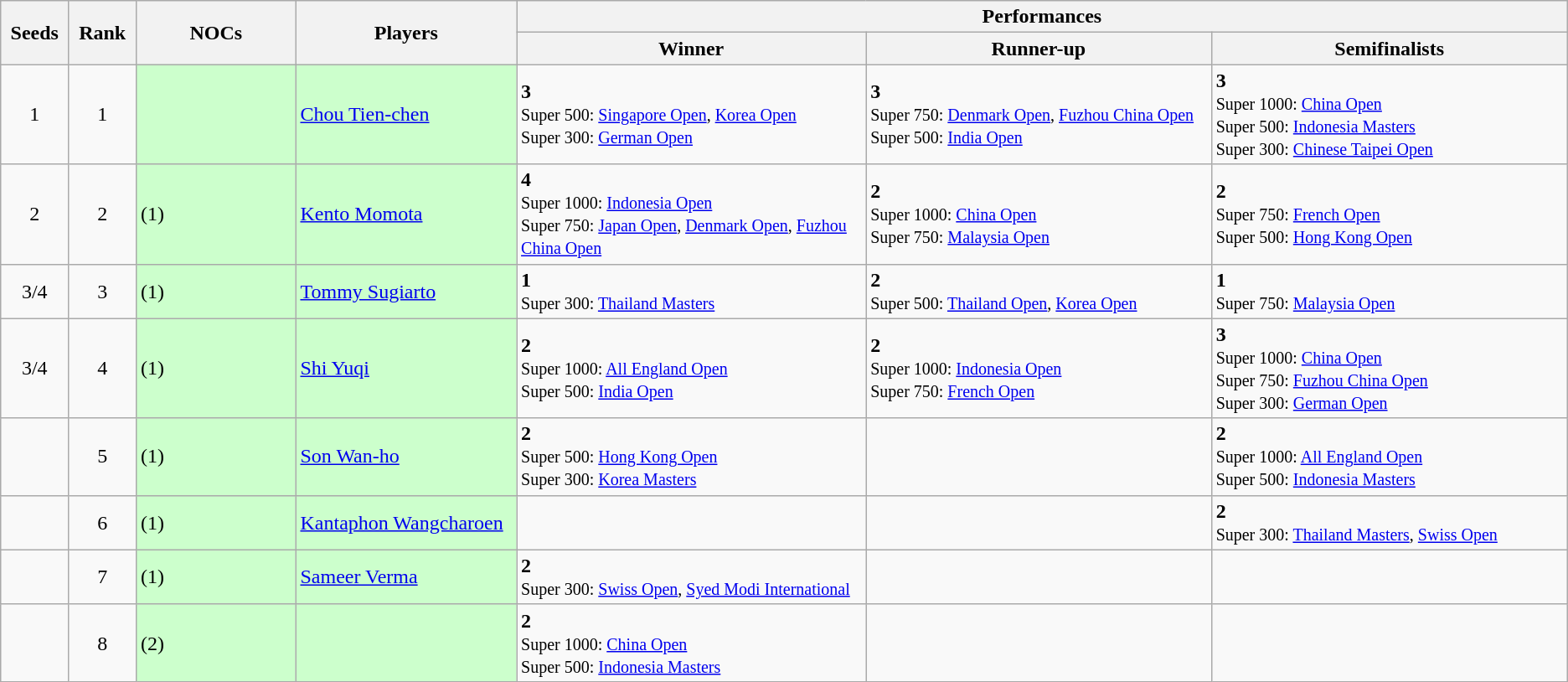<table class="wikitable" style="text-align:center">
<tr>
<th rowspan="2" width="50">Seeds</th>
<th rowspan="2" width="50">Rank</th>
<th rowspan="2" width="150">NOCs</th>
<th rowspan="2" width="200">Players</th>
<th colspan="3">Performances</th>
</tr>
<tr>
<th width="350">Winner</th>
<th width="350">Runner-up</th>
<th width="350">Semifinalists</th>
</tr>
<tr>
<td>1</td>
<td>1</td>
<td align="left" bgcolor="#ccffcc"></td>
<td align="left" bgcolor="#ccffcc"><a href='#'>Chou Tien-chen</a></td>
<td align="left"><strong>3</strong><br><small>Super 500: <a href='#'>Singapore Open</a>, <a href='#'>Korea Open</a><br>Super 300: <a href='#'>German Open</a></small></td>
<td align="left"><strong>3</strong><br><small>Super 750: <a href='#'>Denmark Open</a>, <a href='#'>Fuzhou China Open</a><br>Super 500: <a href='#'>India Open</a></small></td>
<td align="left"><strong>3</strong><br><small>Super 1000: <a href='#'>China Open</a><br>Super 500: <a href='#'>Indonesia Masters</a> <br>Super 300: <a href='#'>Chinese Taipei Open</a></small></td>
</tr>
<tr>
<td>2</td>
<td>2</td>
<td align="left" bgcolor="#ccffcc"> (1)</td>
<td align="left" bgcolor="#ccffcc"><a href='#'>Kento Momota</a></td>
<td align="left"><strong>4</strong><br><small>Super 1000: <a href='#'>Indonesia Open</a> <br>Super 750: <a href='#'>Japan Open</a>, <a href='#'>Denmark Open</a>, <a href='#'>Fuzhou China Open</a></small></td>
<td align="left"><strong>2</strong><br><small>Super 1000: <a href='#'>China Open</a><br>Super 750: <a href='#'>Malaysia Open</a></small></td>
<td align="left"><strong>2</strong><br><small>Super 750: <a href='#'>French Open</a><br>Super 500: <a href='#'>Hong Kong Open</a></small></td>
</tr>
<tr>
<td>3/4</td>
<td>3</td>
<td align="left" bgcolor="#ccffcc"> (1)</td>
<td align="left" bgcolor="#ccffcc"><a href='#'>Tommy Sugiarto</a></td>
<td align="left"><strong>1</strong><br><small>Super 300: <a href='#'>Thailand Masters</a> </small></td>
<td align="left"><strong>2</strong><br><small>Super 500: <a href='#'>Thailand Open</a>, <a href='#'>Korea Open</a></small></td>
<td align="left"><strong>1</strong><br><small>Super 750: <a href='#'>Malaysia Open</a></small></td>
</tr>
<tr>
<td>3/4</td>
<td>4</td>
<td align="left" bgcolor="#ccffcc"> (1)</td>
<td align="left" bgcolor="#ccffcc"><a href='#'>Shi Yuqi</a></td>
<td align="left"><strong>2</strong><br><small>Super 1000: <a href='#'>All England Open</a><br>Super 500: <a href='#'>India Open</a></small></td>
<td align="left"><strong>2</strong><br><small>Super 1000: <a href='#'>Indonesia Open</a><br>Super 750: <a href='#'>French Open</a> </small></td>
<td align="left"><strong>3</strong><br><small>Super 1000: <a href='#'>China Open</a><br>Super 750: <a href='#'>Fuzhou China Open</a><br>Super 300: <a href='#'>German Open</a></small></td>
</tr>
<tr>
<td></td>
<td>5</td>
<td align="left" bgcolor="#ccffcc"> (1)</td>
<td align="left" bgcolor="#ccffcc"><a href='#'>Son Wan-ho</a></td>
<td align="left"><strong>2</strong><br><small>Super 500: <a href='#'>Hong Kong Open</a><br>Super 300: <a href='#'>Korea Masters</a></small></td>
<td></td>
<td align="left"><strong>2</strong><br><small>Super 1000: <a href='#'>All England Open</a><br>Super 500: <a href='#'>Indonesia Masters</a></small></td>
</tr>
<tr>
<td></td>
<td>6</td>
<td align="left" bgcolor="#ccffcc"> (1)</td>
<td align="left" bgcolor="#ccffcc"><a href='#'>Kantaphon Wangcharoen</a></td>
<td></td>
<td></td>
<td align="left"><strong>2</strong><br><small>Super 300: <a href='#'>Thailand Masters</a>, <a href='#'>Swiss Open</a></small></td>
</tr>
<tr>
<td></td>
<td>7</td>
<td align="left" bgcolor="#ccffcc"> (1)</td>
<td align="left" bgcolor="#ccffcc"><a href='#'>Sameer Verma</a></td>
<td align="left"><strong>2</strong><br><small>Super 300: <a href='#'>Swiss Open</a>, <a href='#'>Syed Modi International</a></small></td>
<td></td>
<td></td>
</tr>
<tr>
<td></td>
<td>8</td>
<td align="left" bgcolor="#ccffcc"> (2)</td>
<td align="left" bgcolor="#ccffcc"></td>
<td align="left"><strong>2</strong><br><small>Super 1000: <a href='#'>China Open</a><br>Super 500: <a href='#'>Indonesia Masters</a></small></td>
<td></td>
<td></td>
</tr>
</table>
